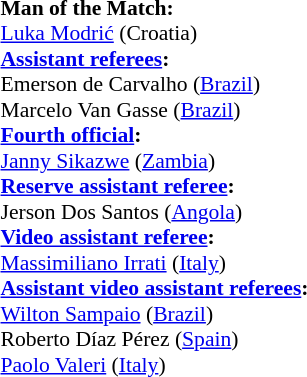<table style="width:100%; font-size:90%;">
<tr>
<td><br><strong>Man of the Match:</strong>
<br><a href='#'>Luka Modrić</a> (Croatia)<br><strong><a href='#'>Assistant referees</a>:</strong>
<br>Emerson de Carvalho (<a href='#'>Brazil</a>)
<br>Marcelo Van Gasse (<a href='#'>Brazil</a>)
<br><strong><a href='#'>Fourth official</a>:</strong>
<br><a href='#'>Janny Sikazwe</a> (<a href='#'>Zambia</a>)
<br><strong><a href='#'>Reserve assistant referee</a>:</strong>
<br>Jerson Dos Santos (<a href='#'>Angola</a>)
<br><strong><a href='#'>Video assistant referee</a>:</strong>
<br><a href='#'>Massimiliano Irrati</a> (<a href='#'>Italy</a>)
<br><strong><a href='#'>Assistant video assistant referees</a>:</strong>
<br><a href='#'>Wilton Sampaio</a> (<a href='#'>Brazil</a>)
<br>Roberto Díaz Pérez (<a href='#'>Spain</a>)
<br><a href='#'>Paolo Valeri</a> (<a href='#'>Italy</a>)</td>
</tr>
</table>
